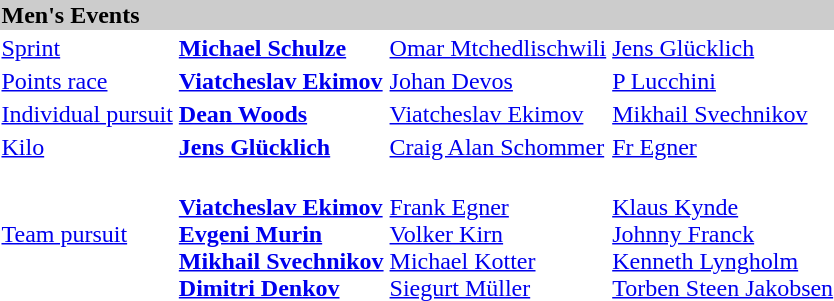<table>
<tr bgcolor="#cccccc">
<td colspan=4><strong>Men's Events</strong></td>
</tr>
<tr>
<td><a href='#'>Sprint</a> <br></td>
<td><strong><a href='#'>Michael Schulze</a><br><small></small> </strong></td>
<td><a href='#'>Omar Mtchedlischwili</a><br><small></small></td>
<td><a href='#'>Jens Glücklich</a><br><small></small></td>
</tr>
<tr>
<td><a href='#'>Points race</a> <br></td>
<td><strong><a href='#'>Viatcheslav Ekimov</a><br><small></small> </strong></td>
<td><a href='#'>Johan Devos</a><br><small></small></td>
<td><a href='#'>P Lucchini</a><br><small></small></td>
</tr>
<tr>
<td><a href='#'>Individual pursuit</a> <br>	</td>
<td><strong><a href='#'>Dean Woods</a><br><small></small> </strong></td>
<td><a href='#'>Viatcheslav Ekimov</a><br><small></small></td>
<td><a href='#'>Mikhail Svechnikov</a><br><small></small></td>
</tr>
<tr>
<td><a href='#'>Kilo</a> <br></td>
<td><strong><a href='#'>Jens Glücklich</a><br><small></small> </strong></td>
<td><a href='#'>Craig Alan Schommer</a><br><small></small></td>
<td><a href='#'>Fr Egner</a><br><small></small></td>
</tr>
<tr>
<td><a href='#'>Team pursuit</a> <br></td>
<td><strong><br><a href='#'>Viatcheslav Ekimov</a><br><a href='#'>Evgeni Murin</a><br><a href='#'>Mikhail Svechnikov</a><br><a href='#'>Dimitri Denkov</a></strong></td>
<td><br><a href='#'>Frank Egner</a><br><a href='#'>Volker Kirn</a><br><a href='#'>Michael Kotter</a><br><a href='#'>Siegurt Müller</a></td>
<td><br><a href='#'>Klaus Kynde</a><br><a href='#'>Johnny Franck</a><br><a href='#'>Kenneth Lyngholm</a><br><a href='#'>Torben Steen Jakobsen</a></td>
</tr>
</table>
